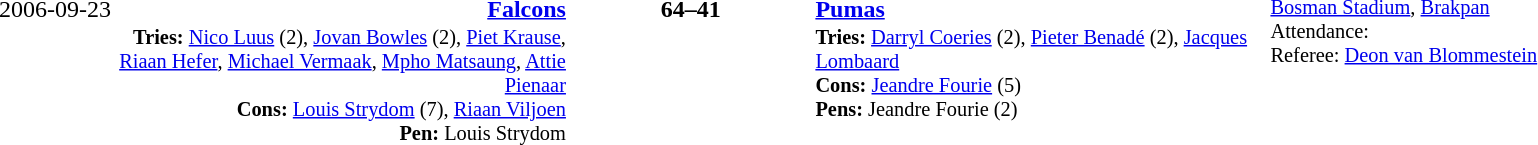<table style="width: 100%; background: ;" cellspacing="0">
<tr>
<td align=right valign=top rowspan=3 width=15%>2006-09-23</td>
</tr>
<tr>
<td width=24% align=right><strong><a href='#'>Falcons</a></strong></td>
<td align=center width=13%><strong>64–41</strong></td>
<td width=24%><strong><a href='#'>Pumas</a></strong></td>
<td style=font-size:85% rowspan=3 valign=top><a href='#'>Bosman Stadium</a>, <a href='#'>Brakpan</a><br>Attendance: <br>Referee: <a href='#'>Deon van Blommestein</a></td>
</tr>
<tr style=font-size:85%>
<td align=right valign=top><strong>Tries:</strong> <a href='#'>Nico Luus</a> (2), <a href='#'>Jovan Bowles</a> (2), <a href='#'>Piet Krause</a>, <a href='#'>Riaan Hefer</a>, <a href='#'>Michael Vermaak</a>, <a href='#'>Mpho Matsaung</a>, <a href='#'>Attie Pienaar</a> <br><strong>Cons:</strong> <a href='#'>Louis Strydom</a> (7), <a href='#'>Riaan Viljoen</a> <br><strong>Pen:</strong> Louis Strydom</td>
<td></td>
<td valign=top><strong>Tries:</strong> <a href='#'>Darryl Coeries</a> (2), <a href='#'>Pieter Benadé</a> (2), <a href='#'>Jacques Lombaard</a><br><strong>Cons:</strong> <a href='#'>Jeandre Fourie</a> (5) <br><strong>Pens:</strong> Jeandre Fourie (2)</td>
</tr>
</table>
